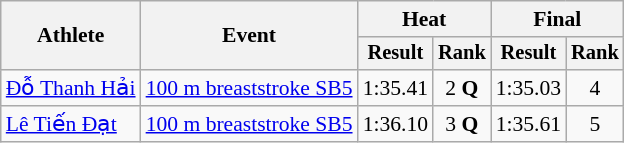<table class="wikitable" style="font-size:90%">
<tr>
<th rowspan="2">Athlete</th>
<th rowspan="2">Event</th>
<th colspan="2">Heat</th>
<th colspan="2">Final</th>
</tr>
<tr style="font-size:95%">
<th>Result</th>
<th>Rank</th>
<th>Result</th>
<th>Rank</th>
</tr>
<tr align="center">
<td align="left"><a href='#'>Đỗ Thanh Hải</a></td>
<td align="left"><a href='#'>100 m breaststroke SB5</a></td>
<td>1:35.41</td>
<td>2 <strong>Q</strong></td>
<td>1:35.03</td>
<td>4</td>
</tr>
<tr align="center">
<td align="left"><a href='#'>Lê Tiến Đạt</a></td>
<td align="left"><a href='#'>100 m breaststroke SB5</a></td>
<td>1:36.10</td>
<td>3 <strong>Q</strong></td>
<td>1:35.61</td>
<td>5</td>
</tr>
</table>
